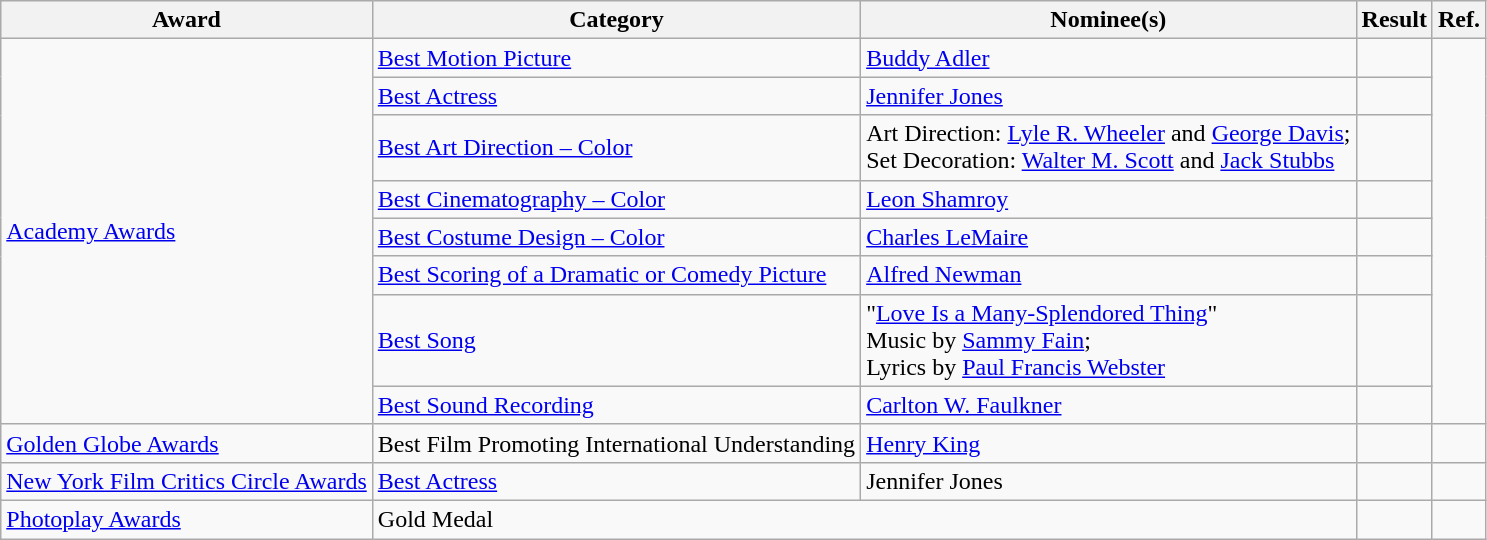<table class="wikitable plainrowheaders">
<tr>
<th>Award</th>
<th>Category</th>
<th>Nominee(s)</th>
<th>Result</th>
<th>Ref.</th>
</tr>
<tr>
<td rowspan="8"><a href='#'>Academy Awards</a></td>
<td><a href='#'>Best Motion Picture</a></td>
<td><a href='#'>Buddy Adler</a></td>
<td></td>
<td align="center" rowspan="8"> <br> </td>
</tr>
<tr>
<td><a href='#'>Best Actress</a></td>
<td><a href='#'>Jennifer Jones</a></td>
<td></td>
</tr>
<tr>
<td><a href='#'>Best Art Direction – Color</a></td>
<td>Art Direction: <a href='#'>Lyle R. Wheeler</a> and <a href='#'>George Davis</a>; <br> Set Decoration: <a href='#'>Walter M. Scott</a> and <a href='#'>Jack Stubbs</a></td>
<td></td>
</tr>
<tr>
<td><a href='#'>Best Cinematography – Color</a></td>
<td><a href='#'>Leon Shamroy</a></td>
<td></td>
</tr>
<tr>
<td><a href='#'>Best Costume Design – Color</a></td>
<td><a href='#'>Charles LeMaire</a></td>
<td></td>
</tr>
<tr>
<td><a href='#'>Best Scoring of a Dramatic or Comedy Picture</a></td>
<td><a href='#'>Alfred Newman</a></td>
<td></td>
</tr>
<tr>
<td><a href='#'>Best Song</a></td>
<td>"<a href='#'>Love Is a Many-Splendored Thing</a>" <br> Music by <a href='#'>Sammy Fain</a>; <br> Lyrics by <a href='#'>Paul Francis Webster</a></td>
<td></td>
</tr>
<tr>
<td><a href='#'>Best Sound Recording</a></td>
<td><a href='#'>Carlton W. Faulkner</a></td>
<td></td>
</tr>
<tr>
<td><a href='#'>Golden Globe Awards</a></td>
<td>Best Film Promoting International Understanding</td>
<td><a href='#'>Henry King</a></td>
<td></td>
<td align="center"></td>
</tr>
<tr>
<td><a href='#'>New York Film Critics Circle Awards</a></td>
<td><a href='#'>Best Actress</a></td>
<td>Jennifer Jones</td>
<td></td>
<td align="center"></td>
</tr>
<tr>
<td><a href='#'>Photoplay Awards</a></td>
<td colspan="2">Gold Medal</td>
<td></td>
<td align="center"></td>
</tr>
</table>
